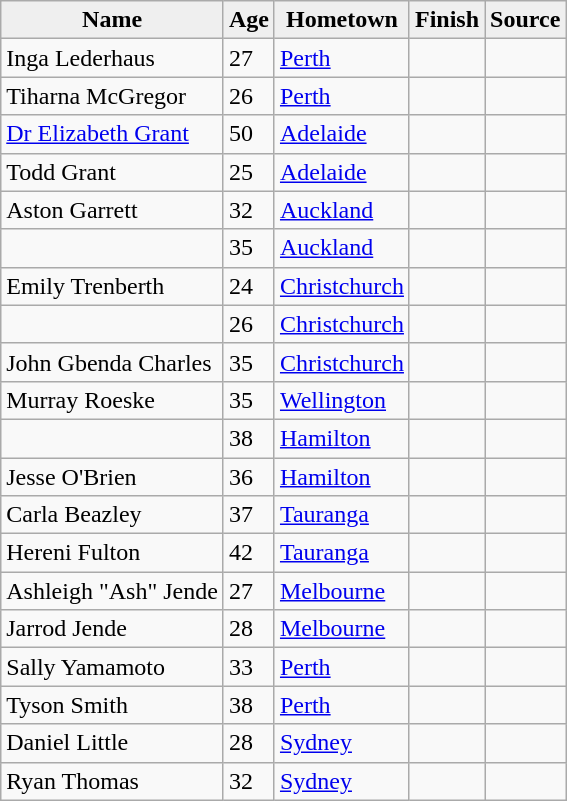<table class="wikitable sortable">
<tr>
<th style="background:#efefef;">Name</th>
<th style="background:#efefef;">Age</th>
<th style="background:#efefef;">Hometown</th>
<th style="background:#efefef;">Finish</th>
<th style="background:#efefef;">Source</th>
</tr>
<tr>
<td>Inga  Lederhaus</td>
<td>27</td>
<td><a href='#'>Perth</a></td>
<td></td>
<td align="center"></td>
</tr>
<tr>
<td>Tiharna McGregor</td>
<td>26</td>
<td><a href='#'>Perth</a></td>
<td></td>
<td align="center"></td>
</tr>
<tr>
<td><a href='#'>Dr Elizabeth Grant</a></td>
<td>50</td>
<td><a href='#'>Adelaide</a></td>
<td></td>
<td align="center"></td>
</tr>
<tr>
<td>Todd Grant</td>
<td>25</td>
<td><a href='#'>Adelaide</a></td>
<td></td>
<td align="center"></td>
</tr>
<tr>
<td>Aston Garrett</td>
<td>32</td>
<td><a href='#'>Auckland</a></td>
<td></td>
<td align="center"></td>
</tr>
<tr>
<td></td>
<td>35</td>
<td><a href='#'>Auckland</a></td>
<td></td>
<td align="center"></td>
</tr>
<tr>
<td>Emily Trenberth</td>
<td>24</td>
<td><a href='#'>Christchurch</a></td>
<td></td>
<td align="center"></td>
</tr>
<tr>
<td></td>
<td>26</td>
<td><a href='#'>Christchurch</a></td>
<td></td>
<td align="center"></td>
</tr>
<tr>
<td>John Gbenda Charles</td>
<td>35</td>
<td><a href='#'>Christchurch</a></td>
<td></td>
<td align="center"></td>
</tr>
<tr>
<td>Murray Roeske</td>
<td>35</td>
<td><a href='#'>Wellington</a></td>
<td></td>
<td align="center"></td>
</tr>
<tr>
<td></td>
<td>38</td>
<td><a href='#'>Hamilton</a></td>
<td></td>
<td align="center"></td>
</tr>
<tr>
<td>Jesse O'Brien</td>
<td>36</td>
<td><a href='#'>Hamilton</a></td>
<td></td>
<td align="center"></td>
</tr>
<tr>
<td>Carla Beazley</td>
<td>37</td>
<td><a href='#'>Tauranga</a></td>
<td></td>
<td align="center"></td>
</tr>
<tr>
<td>Hereni Fulton</td>
<td>42</td>
<td><a href='#'>Tauranga</a></td>
<td></td>
<td align="center"></td>
</tr>
<tr>
<td>Ashleigh "Ash" Jende</td>
<td>27</td>
<td><a href='#'>Melbourne</a></td>
<td></td>
<td align="center"></td>
</tr>
<tr>
<td>Jarrod Jende</td>
<td>28</td>
<td><a href='#'>Melbourne</a></td>
<td></td>
<td align="center"></td>
</tr>
<tr>
<td>Sally Yamamoto</td>
<td>33</td>
<td><a href='#'>Perth</a></td>
<td></td>
<td align="center"></td>
</tr>
<tr>
<td>Tyson Smith</td>
<td>38</td>
<td><a href='#'>Perth</a></td>
<td></td>
<td align="center"></td>
</tr>
<tr>
<td>Daniel Little</td>
<td>28</td>
<td><a href='#'>Sydney</a></td>
<td></td>
<td align="center"></td>
</tr>
<tr>
<td>Ryan Thomas</td>
<td>32</td>
<td><a href='#'>Sydney</a></td>
<td></td>
<td align="center"></td>
</tr>
</table>
